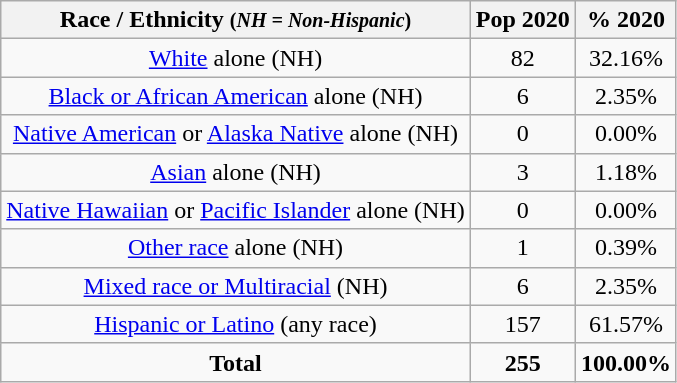<table class="wikitable" style="text-align:center;">
<tr>
<th>Race / Ethnicity <small>(<em>NH = Non-Hispanic</em>)</small></th>
<th>Pop 2020</th>
<th>% 2020</th>
</tr>
<tr>
<td><a href='#'>White</a> alone (NH)</td>
<td>82</td>
<td>32.16%</td>
</tr>
<tr>
<td><a href='#'>Black or African American</a> alone (NH)</td>
<td>6</td>
<td>2.35%</td>
</tr>
<tr>
<td><a href='#'>Native American</a> or <a href='#'>Alaska Native</a> alone (NH)</td>
<td>0</td>
<td>0.00%</td>
</tr>
<tr>
<td><a href='#'>Asian</a> alone (NH)</td>
<td>3</td>
<td>1.18%</td>
</tr>
<tr>
<td><a href='#'>Native Hawaiian</a> or <a href='#'>Pacific Islander</a> alone (NH)</td>
<td>0</td>
<td>0.00%</td>
</tr>
<tr>
<td><a href='#'>Other race</a> alone (NH)</td>
<td>1</td>
<td>0.39%</td>
</tr>
<tr>
<td><a href='#'>Mixed race or Multiracial</a> (NH)</td>
<td>6</td>
<td>2.35%</td>
</tr>
<tr>
<td><a href='#'>Hispanic or Latino</a> (any race)</td>
<td>157</td>
<td>61.57%</td>
</tr>
<tr>
<td><strong>Total</strong></td>
<td><strong>255</strong></td>
<td><strong>100.00%</strong></td>
</tr>
</table>
